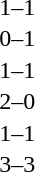<table cellspacing=1 width=70%>
<tr>
<th width=25%></th>
<th width=30%></th>
<th width=15%></th>
<th width=30%></th>
</tr>
<tr>
<td></td>
<td align=right></td>
<td align=center>1–1</td>
<td></td>
</tr>
<tr>
<td></td>
<td align=right></td>
<td align=center>0–1</td>
<td></td>
</tr>
<tr>
<td></td>
<td align=right></td>
<td align=center>1–1</td>
<td></td>
</tr>
<tr>
<td></td>
<td align=right></td>
<td align=center>2–0</td>
<td></td>
</tr>
<tr>
<td></td>
<td align=right></td>
<td align=center>1–1</td>
<td></td>
</tr>
<tr>
<td></td>
<td align=right></td>
<td align=center>3–3</td>
<td></td>
</tr>
</table>
